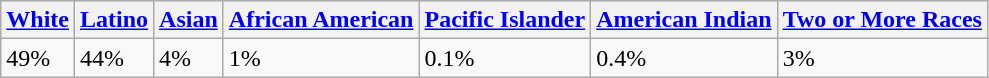<table class="wikitable">
<tr>
<th><a href='#'>White</a></th>
<th><a href='#'>Latino</a></th>
<th><a href='#'>Asian</a></th>
<th><a href='#'>African American</a></th>
<th><a href='#'>Pacific Islander</a></th>
<th><a href='#'>American Indian</a></th>
<th><a href='#'>Two or More Races</a></th>
</tr>
<tr>
<td>49%</td>
<td>44%</td>
<td>4%</td>
<td>1%</td>
<td>0.1%</td>
<td>0.4%</td>
<td>3%</td>
</tr>
</table>
